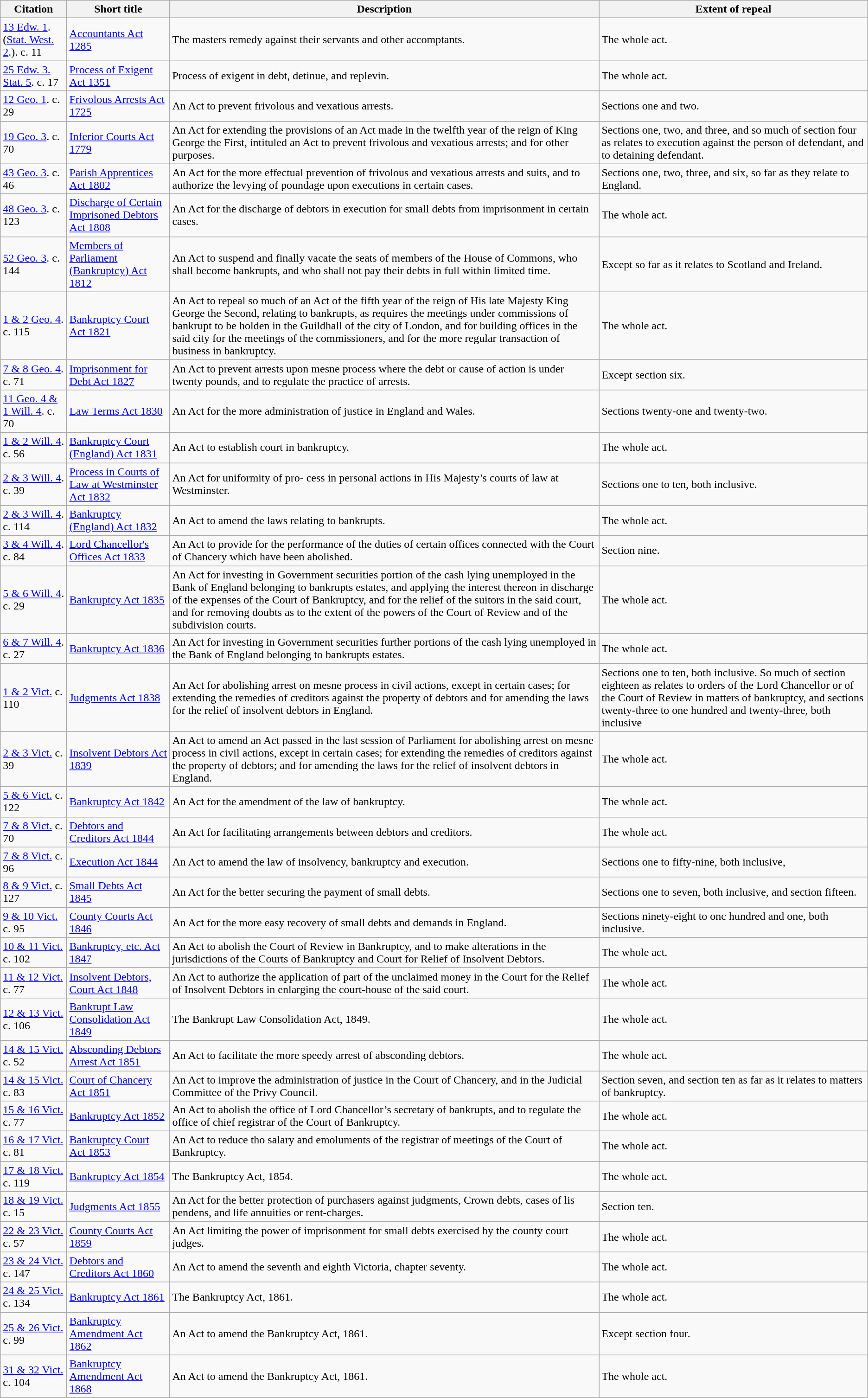<table class="wikitable">
<tr>
<th>Citation</th>
<th>Short title</th>
<th>Description</th>
<th>Extent of repeal</th>
</tr>
<tr>
<td><a href='#'>13 Edw. 1</a>. (<a href='#'>Stat. West. 2</a>.). c. 11</td>
<td><a href='#'>Accountants Act 1285</a></td>
<td>The masters remedy against their servants and other accomptants.</td>
<td>The whole act.</td>
</tr>
<tr>
<td><a href='#'>25 Edw. 3. Stat. 5</a>. c. 17</td>
<td><a href='#'>Process of Exigent Act 1351</a></td>
<td>Process of exigent in debt, detinue, and replevin.</td>
<td>The whole act.</td>
</tr>
<tr>
<td><a href='#'>12 Geo. 1</a>. c. 29</td>
<td><a href='#'>Frivolous Arrests Act 1725</a></td>
<td>An Act to prevent frivolous and vexatious arrests.</td>
<td>Sections one and two.</td>
</tr>
<tr>
<td><a href='#'>19 Geo. 3</a>. c. 70</td>
<td><a href='#'>Inferior Courts Act 1779</a></td>
<td>An Act for extending the provisions of an Act made in the twelfth year of the reign of King George the First, intituled an Act to prevent frivolous and vexatious arrests; and for other purposes.</td>
<td>Sections one, two, and three, and so much of section four as relates to execution against the person of defendant, and to detaining defendant.</td>
</tr>
<tr>
<td><a href='#'>43 Geo. 3</a>. c. 46</td>
<td><a href='#'>Parish Apprentices Act 1802</a></td>
<td>An Act for the more effectual prevention of frivolous and vexatious arrests and suits, and to authorize the levying of poundage upon executions in certain cases.</td>
<td>Sections one, two, three, and six, so far as they relate to England.</td>
</tr>
<tr>
<td><a href='#'>48 Geo. 3</a>. c. 123</td>
<td><a href='#'>Discharge of Certain Imprisoned Debtors Act 1808</a></td>
<td>An Act for the discharge of debtors in execution for small debts from imprisonment in certain cases.</td>
<td>The whole act.</td>
</tr>
<tr>
<td><a href='#'>52 Geo. 3</a>. c. 144</td>
<td><a href='#'>Members of Parliament (Bankruptcy) Act 1812</a></td>
<td>An Act to suspend and finally vacate the seats of members of the House of Commons, who shall become bankrupts, and who shall not pay their debts in full within limited time.</td>
<td>Except so far as it relates to Scotland and Ireland.</td>
</tr>
<tr>
<td><a href='#'>1 & 2 Geo. 4</a>. c. 115</td>
<td><a href='#'>Bankruptcy Court Act 1821</a></td>
<td>An Act to repeal so much of an Act of the fifth year of the reign of His late Majesty King George the Second, relating to bankrupts, as requires the meetings under commissions of bankrupt to be holden in the Guildhall of the city of London, and for building offices in the said city for the meetings of the commissioners, and for the more regular transaction of business in bankruptcy.</td>
<td>The whole act.</td>
</tr>
<tr>
<td><a href='#'>7 & 8 Geo. 4</a>. c. 71</td>
<td><a href='#'>Imprisonment for Debt Act 1827</a></td>
<td>An Act to prevent arrests upon mesne process where the debt or cause of action is under twenty pounds, and to regulate the practice of arrests.</td>
<td>Except section six.</td>
</tr>
<tr>
<td><a href='#'>11 Geo. 4 & 1 Will. 4</a>. c. 70</td>
<td><a href='#'>Law Terms Act 1830</a></td>
<td>An Act for the more administration of justice in England and Wales.</td>
<td>Sections twenty-one and twenty-two.</td>
</tr>
<tr>
<td><a href='#'>1 & 2 Will. 4</a>. c. 56</td>
<td><a href='#'>Bankruptcy Court (England) Act 1831</a></td>
<td>An Act to establish court in bankruptcy.</td>
<td>The whole act.</td>
</tr>
<tr>
<td><a href='#'>2 & 3 Will. 4</a>. c. 39</td>
<td><a href='#'>Process in Courts of Law at Westminster Act 1832</a></td>
<td>An Act for uniformity of pro- cess in personal actions in His Majesty’s courts of law at Westminster.</td>
<td>Sections one to ten, both inclusive.</td>
</tr>
<tr>
<td><a href='#'>2 & 3 Will. 4</a>. c. 114</td>
<td><a href='#'>Bankruptcy (England) Act 1832</a></td>
<td>An Act to amend the laws relating to bankrupts.</td>
<td>The whole act.</td>
</tr>
<tr>
<td><a href='#'>3 & 4 Will. 4</a>. c. 84</td>
<td><a href='#'>Lord Chancellor's Offices Act 1833</a></td>
<td>An Act to provide for the performance of the duties of certain offices connected with the Court of Chancery which have been abolished.</td>
<td>Section nine.</td>
</tr>
<tr>
<td><a href='#'>5 & 6 Will. 4</a>. c. 29</td>
<td><a href='#'>Bankruptcy Act 1835</a></td>
<td>An Act for investing in Government securities portion of the cash lying unemployed in the Bank of England belonging to bankrupts estates, and applying the interest thereon in discharge of the expenses of the Court of Bankruptcy, and for the relief of the suitors in the said court, and for removing doubts as to the extent of the powers of the Court of Review and of the subdivision courts.</td>
<td>The whole act.</td>
</tr>
<tr>
<td><a href='#'>6 & 7 Will. 4</a>. c. 27</td>
<td><a href='#'>Bankruptcy Act 1836</a></td>
<td>An Act for investing in Government securities further portions of the cash lying unemployed in the Bank of England belonging to bankrupts estates.</td>
<td>The whole act.</td>
</tr>
<tr>
<td><a href='#'>1 & 2 Vict.</a> c. 110</td>
<td><a href='#'>Judgments Act 1838</a></td>
<td>An Act for abolishing arrest on mesne process in civil actions, except in certain cases; for extending the remedies of creditors against the property of debtors and for amending the laws for the relief of insolvent debtors in England.</td>
<td>Sections one to ten, both inclusive. So much of section eighteen as relates to orders of the Lord Chancellor or of the Court of Review in matters of bankruptcy, and sections twenty-three to one hundred and twenty-three, both inclusive</td>
</tr>
<tr>
<td><a href='#'>2 & 3 Vict.</a> c. 39</td>
<td><a href='#'>Insolvent Debtors Act 1839</a></td>
<td>An Act to amend an Act passed in the last session of Parliament for abolishing arrest on mesne process in civil actions, except in certain cases; for extending the remedies of creditors against the property of debtors; and for amending the laws for the relief of insolvent debtors in England.</td>
<td>The whole act.</td>
</tr>
<tr>
<td><a href='#'>5 & 6 Vict.</a> c. 122</td>
<td><a href='#'>Bankruptcy Act 1842</a></td>
<td>An Act for the amendment of the law of bankruptcy.</td>
<td>The whole act.</td>
</tr>
<tr>
<td><a href='#'>7 & 8 Vict.</a> c. 70</td>
<td><a href='#'>Debtors and Creditors Act 1844</a></td>
<td>An Act for facilitating arrangements between debtors and creditors.</td>
<td>The whole act.</td>
</tr>
<tr>
<td><a href='#'>7 & 8 Vict.</a> c. 96</td>
<td><a href='#'>Execution Act 1844</a></td>
<td>An Act to amend the law of insolvency, bankruptcy and execution.</td>
<td>Sections one to fifty-nine, both inclusive,</td>
</tr>
<tr>
<td><a href='#'>8 & 9 Vict.</a> c. 127</td>
<td><a href='#'>Small Debts Act 1845</a></td>
<td>An Act for the better securing the payment of small debts.</td>
<td>Sections one to seven, both inclusive, and section fifteen.</td>
</tr>
<tr>
<td><a href='#'>9 & 10 Vict.</a> c. 95</td>
<td><a href='#'>County Courts Act 1846</a></td>
<td>An Act for the more easy recovery of small debts and demands in England.</td>
<td>Sections ninety-eight to onc hundred and one, both inclusive.</td>
</tr>
<tr>
<td><a href='#'>10 & 11 Vict.</a> c. 102</td>
<td><a href='#'>Bankruptcy, etc. Act 1847</a></td>
<td>An Act to abolish the Court of Review in Bankruptcy, and to make alterations in the jurisdictions of the Courts of Bankruptcy and Court for Relief of Insolvent Debtors.</td>
<td>The whole act.</td>
</tr>
<tr>
<td><a href='#'>11 & 12 Vict.</a> c. 77</td>
<td><a href='#'>Insolvent Debtors, Court Act 1848</a></td>
<td>An Act to authorize the application of part of the unclaimed money in the Court for the Relief of Insolvent Debtors in enlarging the court-house of the said court.</td>
<td>The whole act.</td>
</tr>
<tr>
<td><a href='#'>12 & 13 Vict.</a> c. 106</td>
<td><a href='#'>Bankrupt Law Consolidation Act 1849</a></td>
<td>The Bankrupt Law Consolidation Act, 1849.</td>
<td>The whole act.</td>
</tr>
<tr>
<td><a href='#'>14 & 15 Vict.</a> c. 52</td>
<td><a href='#'>Absconding Debtors Arrest Act 1851</a></td>
<td>An Act to facilitate the more speedy arrest of absconding debtors.</td>
<td>The whole act.</td>
</tr>
<tr>
<td><a href='#'>14 & 15 Vict.</a> c. 83</td>
<td><a href='#'>Court of Chancery Act 1851</a></td>
<td>An Act to improve the administration of justice in the Court of Chancery, and in the Judicial Committee of the Privy Council.</td>
<td>Section seven, and section ten as far as it relates to matters of bankruptcy.</td>
</tr>
<tr>
<td><a href='#'>15 & 16 Vict.</a> c. 77</td>
<td><a href='#'>Bankruptcy Act 1852</a></td>
<td>An Act to abolish the office of Lord Chancellor’s secretary of bankrupts, and to regulate the office of chief registrar of the Court of Bankruptcy.</td>
<td>The whole act.</td>
</tr>
<tr>
<td><a href='#'>16 & 17 Vict.</a> c. 81</td>
<td><a href='#'>Bankruptcy Court Act 1853</a></td>
<td>An Act to reduce tho salary and emoluments of the registrar of meetings of the Court of Bankruptcy.</td>
<td>The whole act.</td>
</tr>
<tr>
<td><a href='#'>17 & 18 Vict.</a> c. 119</td>
<td><a href='#'>Bankruptcy Act 1854</a></td>
<td>The Bankruptcy Act, 1854.</td>
<td>The whole act.</td>
</tr>
<tr>
<td><a href='#'>18 & 19 Vict.</a> c. 15</td>
<td><a href='#'>Judgments Act 1855</a></td>
<td>An Act for the better protection of purchasers against judgments, Crown debts, cases of lis pendens, and life annuities or rent-charges.</td>
<td>Section ten.</td>
</tr>
<tr>
<td><a href='#'>22 & 23 Vict.</a> c. 57</td>
<td><a href='#'>County Courts Act 1859</a></td>
<td>An Act limiting the power of imprisonment for small debts exercised by the county court judges.</td>
<td>The whole act.</td>
</tr>
<tr>
<td><a href='#'>23 & 24 Vict.</a> c. 147</td>
<td><a href='#'>Debtors and Creditors Act 1860</a></td>
<td>An Act to amend the seventh and eighth Victoria, chapter seventy.</td>
<td>The whole act.</td>
</tr>
<tr>
<td><a href='#'>24 & 25 Vict.</a> c. 134</td>
<td><a href='#'>Bankruptcy Act 1861</a></td>
<td>The Bankruptcy Act, 1861.</td>
<td>The whole act.</td>
</tr>
<tr>
<td><a href='#'>25 & 26 Vict.</a> c. 99</td>
<td><a href='#'>Bankruptcy Amendment Act 1862</a></td>
<td>An Act to amend the Bankruptcy Act, 1861.</td>
<td>Except section four.</td>
</tr>
<tr>
<td><a href='#'>31 & 32 Vict.</a> c. 104</td>
<td><a href='#'>Bankruptcy Amendment Act 1868</a></td>
<td>An Act to amend the Bankruptcy Act, 1861.</td>
<td>The whole act.</td>
</tr>
</table>
